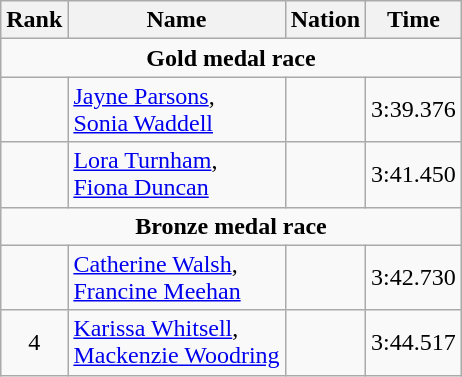<table class="wikitable" style="text-align:center">
<tr>
<th>Rank</th>
<th>Name</th>
<th>Nation</th>
<th>Time</th>
</tr>
<tr>
<td colspan=4><strong>Gold medal race</strong></td>
</tr>
<tr>
<td></td>
<td align=left><a href='#'>Jayne Parsons</a>,<br><a href='#'>Sonia Waddell</a></td>
<td align=left></td>
<td>3:39.376</td>
</tr>
<tr>
<td></td>
<td align=left><a href='#'>Lora Turnham</a>,<br><a href='#'>Fiona Duncan</a></td>
<td align=left></td>
<td>3:41.450</td>
</tr>
<tr>
<td colspan=4><strong>Bronze medal race</strong></td>
</tr>
<tr>
<td></td>
<td align=left><a href='#'>Catherine Walsh</a>,<br><a href='#'>Francine Meehan</a></td>
<td align=left></td>
<td>3:42.730</td>
</tr>
<tr>
<td>4</td>
<td align=left><a href='#'>Karissa Whitsell</a>,<br><a href='#'>Mackenzie Woodring</a></td>
<td align=left></td>
<td>3:44.517</td>
</tr>
</table>
